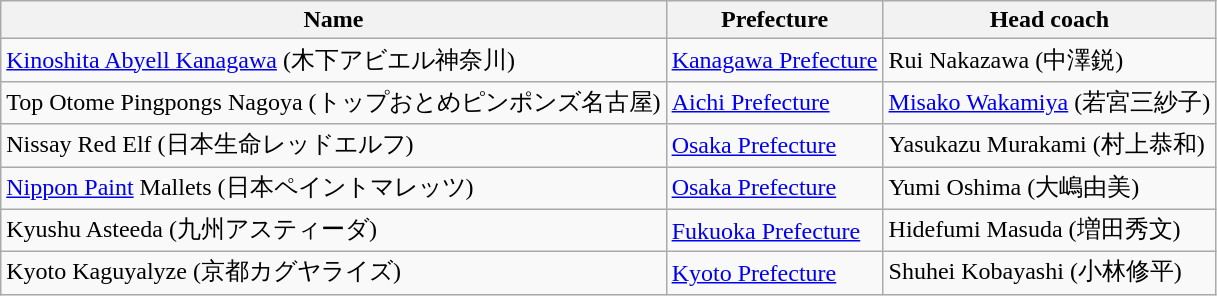<table class="wikitable">
<tr>
<th>Name</th>
<th>Prefecture</th>
<th>Head coach</th>
</tr>
<tr>
<td><a href='#'>Kinoshita Abyell Kanagawa</a> (木下アビエル神奈川)</td>
<td><a href='#'>Kanagawa Prefecture</a></td>
<td> Rui Nakazawa (中澤鋭)</td>
</tr>
<tr>
<td>Top Otome Pingpongs Nagoya (トップおとめピンポンズ名古屋)</td>
<td><a href='#'>Aichi Prefecture</a></td>
<td> <a href='#'>Misako Wakamiya</a> (若宮三紗子)</td>
</tr>
<tr>
<td>Nissay Red Elf (日本生命レッドエルフ)</td>
<td><a href='#'>Osaka Prefecture</a></td>
<td> Yasukazu Murakami (村上恭和)</td>
</tr>
<tr>
<td><a href='#'>Nippon Paint</a> Mallets (日本ペイントマレッツ)</td>
<td><a href='#'>Osaka Prefecture</a></td>
<td> Yumi Oshima (大嶋由美)</td>
</tr>
<tr>
<td>Kyushu Asteeda (九州アスティーダ)</td>
<td><a href='#'>Fukuoka Prefecture</a></td>
<td> Hidefumi Masuda (増田秀文)</td>
</tr>
<tr>
<td>Kyoto Kaguyalyze (京都カグヤライズ)</td>
<td><a href='#'>Kyoto Prefecture</a></td>
<td> Shuhei Kobayashi (小林修平)</td>
</tr>
</table>
